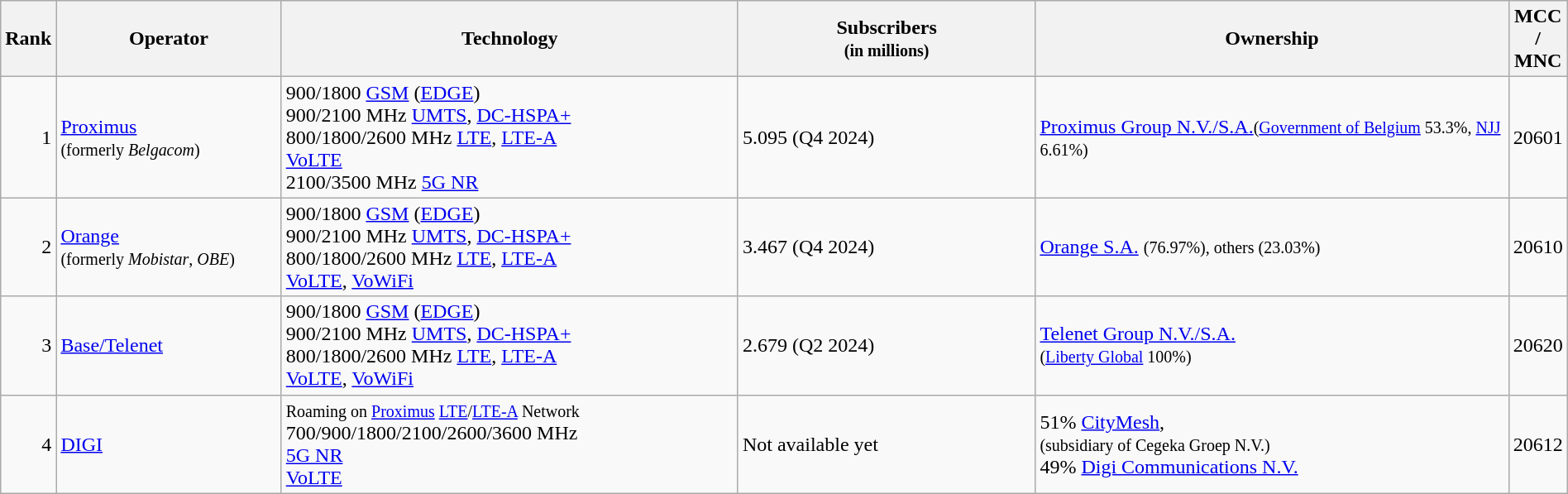<table class="wikitable" style="width:100%;">
<tr>
<th style="width:3%;">Rank</th>
<th style="width:15%;">Operator</th>
<th style="width:30%;">Technology</th>
<th style="width:20%;">Subscribers<br><small>(in millions)</small></th>
<th style="width:32%;">Ownership</th>
<th>MCC / MNC</th>
</tr>
<tr>
<td align=right>1</td>
<td><a href='#'>Proximus</a> <br> <small>(formerly <em>Belgacom</em>)</small></td>
<td>900/1800 <a href='#'>GSM</a> (<a href='#'>EDGE</a>)<br>900/2100 MHz <a href='#'>UMTS</a>, <a href='#'>DC-HSPA+</a><br>800/1800/2600 MHz <a href='#'>LTE</a>, <a href='#'>LTE-A</a><br><a href='#'>VoLTE</a><br> 2100/3500 MHz <a href='#'>5G NR</a></td>
<td>5.095 (Q4 2024)</td>
<td><a href='#'>Proximus Group N.V./S.A.</a><small>(<a href='#'>Government of Belgium</a> 53.3%, <a href='#'>NJJ</a> 6.61%)</small></td>
<td>20601</td>
</tr>
<tr>
<td align=right>2</td>
<td><a href='#'>Orange</a> <br> <small>(formerly <em>Mobistar</em>, <em>OBE</em>)</small></td>
<td>900/1800 <a href='#'>GSM</a> (<a href='#'>EDGE</a>)<br>900/2100 MHz <a href='#'>UMTS</a>, <a href='#'>DC-HSPA+</a><br>800/1800/2600 MHz <a href='#'>LTE</a>, <a href='#'>LTE-A</a><br><a href='#'>VoLTE</a>, <a href='#'>VoWiFi</a></td>
<td>3.467 (Q4 2024)</td>
<td><a href='#'>Orange S.A.</a> <small>(76.97%), others (23.03%)</small></td>
<td>20610</td>
</tr>
<tr>
<td align=right>3</td>
<td><a href='#'>Base/Telenet</a> <br></td>
<td>900/1800 <a href='#'>GSM</a> (<a href='#'>EDGE</a>)<br>900/2100 MHz <a href='#'>UMTS</a>, <a href='#'>DC-HSPA+</a><br>800/1800/2600 MHz <a href='#'>LTE</a>, <a href='#'>LTE-A</a><br><a href='#'>VoLTE</a>, <a href='#'>VoWiFi</a></td>
<td>2.679 (Q2 2024)</td>
<td><a href='#'>Telenet Group N.V./S.A.</a><br><small>(<a href='#'>Liberty Global</a> 100%)</small></td>
<td>20620</td>
</tr>
<tr>
<td align=right>4</td>
<td><a href='#'>DIGI</a> <br></td>
<td><small>Roaming on <a href='#'>Proximus</a> <a href='#'>LTE</a>/<a href='#'>LTE-A</a> Network</small> <br> 700/900/1800/2100/2600/3600 MHz <br> <a href='#'>5G NR</a><br><a href='#'>VoLTE</a></td>
<td>Not available yet</td>
<td>51% <a href='#'>CityMesh</a>, <br><small>(subsidiary of Cegeka Groep N.V.)</small><br> 49% <a href='#'> Digi Communications N.V.</a></td>
<td>20612</td>
</tr>
</table>
